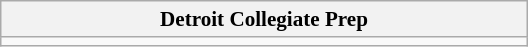<table class="wikitable collapsible collapsed" style="min-width:25em; font-size:88%;">
<tr>
<th colspan="2">Detroit Collegiate Prep</th>
</tr>
<tr>
<td></td>
</tr>
</table>
